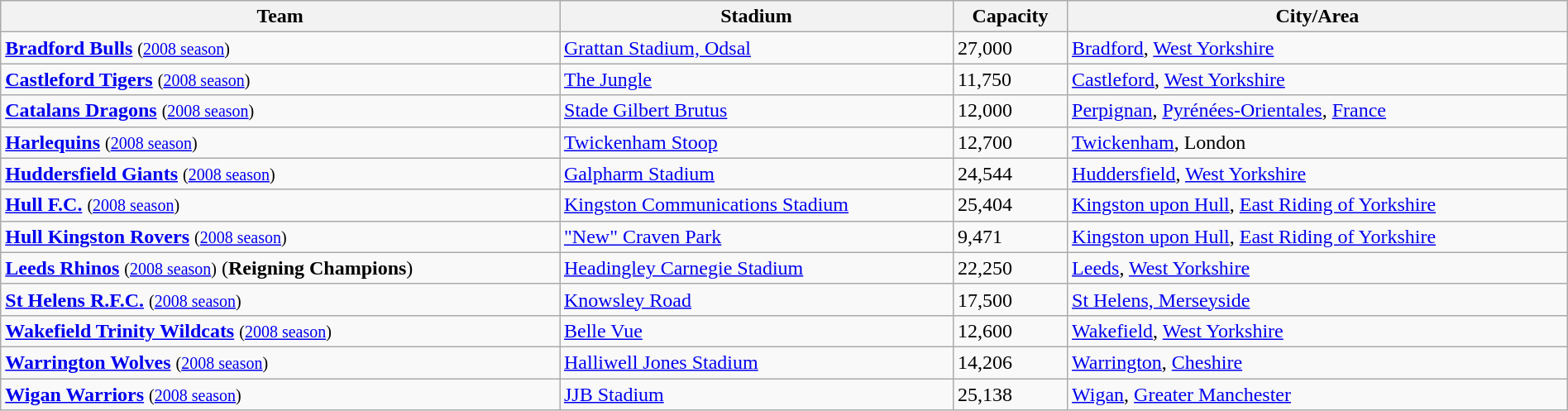<table style="width:100%;" class="wikitable sortable">
<tr>
<th>Team</th>
<th>Stadium</th>
<th>Capacity</th>
<th>City/Area</th>
</tr>
<tr>
<td> <strong><a href='#'>Bradford Bulls</a></strong> <small>(<a href='#'>2008 season</a>)</small></td>
<td><a href='#'>Grattan Stadium, Odsal</a></td>
<td>27,000</td>
<td><a href='#'>Bradford</a>, <a href='#'>West Yorkshire</a></td>
</tr>
<tr>
<td> <strong><a href='#'>Castleford Tigers</a></strong> <small>(<a href='#'>2008 season</a>)</small></td>
<td><a href='#'>The Jungle</a></td>
<td>11,750</td>
<td><a href='#'>Castleford</a>, <a href='#'>West Yorkshire</a></td>
</tr>
<tr>
<td> <strong><a href='#'>Catalans Dragons</a></strong> <small>(<a href='#'>2008 season</a>)</small></td>
<td><a href='#'>Stade Gilbert Brutus</a></td>
<td>12,000</td>
<td><a href='#'>Perpignan</a>, <a href='#'>Pyrénées-Orientales</a>, <a href='#'>France</a></td>
</tr>
<tr>
<td> <strong><a href='#'>Harlequins</a></strong> <small>(<a href='#'>2008 season</a>)</small></td>
<td><a href='#'>Twickenham Stoop</a></td>
<td>12,700</td>
<td><a href='#'>Twickenham</a>, London</td>
</tr>
<tr>
<td> <strong><a href='#'>Huddersfield Giants</a></strong> <small>(<a href='#'>2008 season</a>)</small></td>
<td><a href='#'>Galpharm Stadium</a></td>
<td>24,544</td>
<td><a href='#'>Huddersfield</a>, <a href='#'>West Yorkshire</a></td>
</tr>
<tr>
<td> <strong><a href='#'>Hull F.C.</a></strong> <small>(<a href='#'>2008 season</a>)</small></td>
<td><a href='#'>Kingston Communications Stadium</a></td>
<td>25,404</td>
<td><a href='#'>Kingston upon Hull</a>, <a href='#'>East Riding of Yorkshire</a></td>
</tr>
<tr>
<td> <strong><a href='#'>Hull Kingston Rovers</a></strong> <small>(<a href='#'>2008 season</a>)</small></td>
<td><a href='#'>"New" Craven Park</a></td>
<td>9,471</td>
<td><a href='#'>Kingston upon Hull</a>, <a href='#'>East Riding of Yorkshire</a></td>
</tr>
<tr>
<td> <strong><a href='#'>Leeds Rhinos</a></strong> <small>(<a href='#'>2008 season</a>)</small> (<strong>Reigning Champions</strong>)</td>
<td><a href='#'>Headingley Carnegie Stadium</a></td>
<td>22,250</td>
<td><a href='#'>Leeds</a>, <a href='#'>West Yorkshire</a></td>
</tr>
<tr>
<td> <strong><a href='#'>St Helens R.F.C.</a></strong> <small>(<a href='#'>2008 season</a>)</small></td>
<td><a href='#'>Knowsley Road</a></td>
<td>17,500</td>
<td><a href='#'>St Helens, Merseyside</a></td>
</tr>
<tr>
<td> <strong><a href='#'>Wakefield Trinity Wildcats</a></strong> <small>(<a href='#'>2008 season</a>)</small></td>
<td><a href='#'>Belle Vue</a></td>
<td>12,600</td>
<td><a href='#'>Wakefield</a>, <a href='#'>West Yorkshire</a></td>
</tr>
<tr>
<td> <strong><a href='#'>Warrington Wolves</a> </strong> <small>(<a href='#'>2008 season</a>)</small></td>
<td><a href='#'>Halliwell Jones Stadium</a></td>
<td>14,206</td>
<td><a href='#'>Warrington</a>, <a href='#'>Cheshire</a></td>
</tr>
<tr>
<td> <strong><a href='#'>Wigan Warriors</a></strong> <small>(<a href='#'>2008 season</a>)</small></td>
<td><a href='#'>JJB Stadium</a></td>
<td>25,138</td>
<td><a href='#'>Wigan</a>, <a href='#'>Greater Manchester</a></td>
</tr>
</table>
